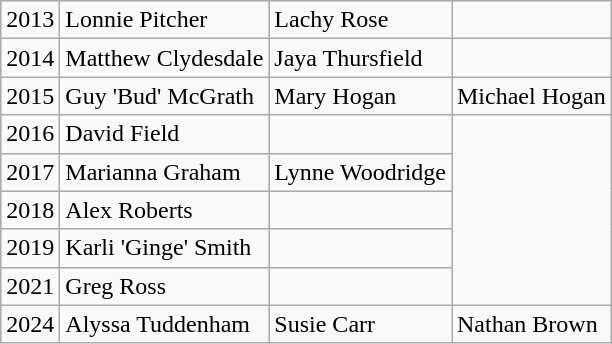<table class="wikitable">
<tr>
<td>2013</td>
<td>Lonnie Pitcher</td>
<td>Lachy Rose</td>
<td></td>
</tr>
<tr>
<td>2014</td>
<td>Matthew Clydesdale</td>
<td>Jaya Thursfield</td>
<td></td>
</tr>
<tr>
<td>2015</td>
<td>Guy 'Bud' McGrath</td>
<td>Mary Hogan</td>
<td>Michael Hogan</td>
</tr>
<tr>
<td>2016</td>
<td>David Field</td>
<td></td>
</tr>
<tr>
<td>2017</td>
<td>Marianna Graham</td>
<td>Lynne Woodridge</td>
</tr>
<tr>
<td>2018</td>
<td>Alex Roberts</td>
<td></td>
</tr>
<tr>
<td>2019</td>
<td>Karli 'Ginge' Smith</td>
<td></td>
</tr>
<tr>
<td>2021</td>
<td>Greg Ross</td>
<td></td>
</tr>
<tr>
<td>2024</td>
<td>Alyssa Tuddenham</td>
<td>Susie Carr</td>
<td>Nathan Brown</td>
</tr>
</table>
